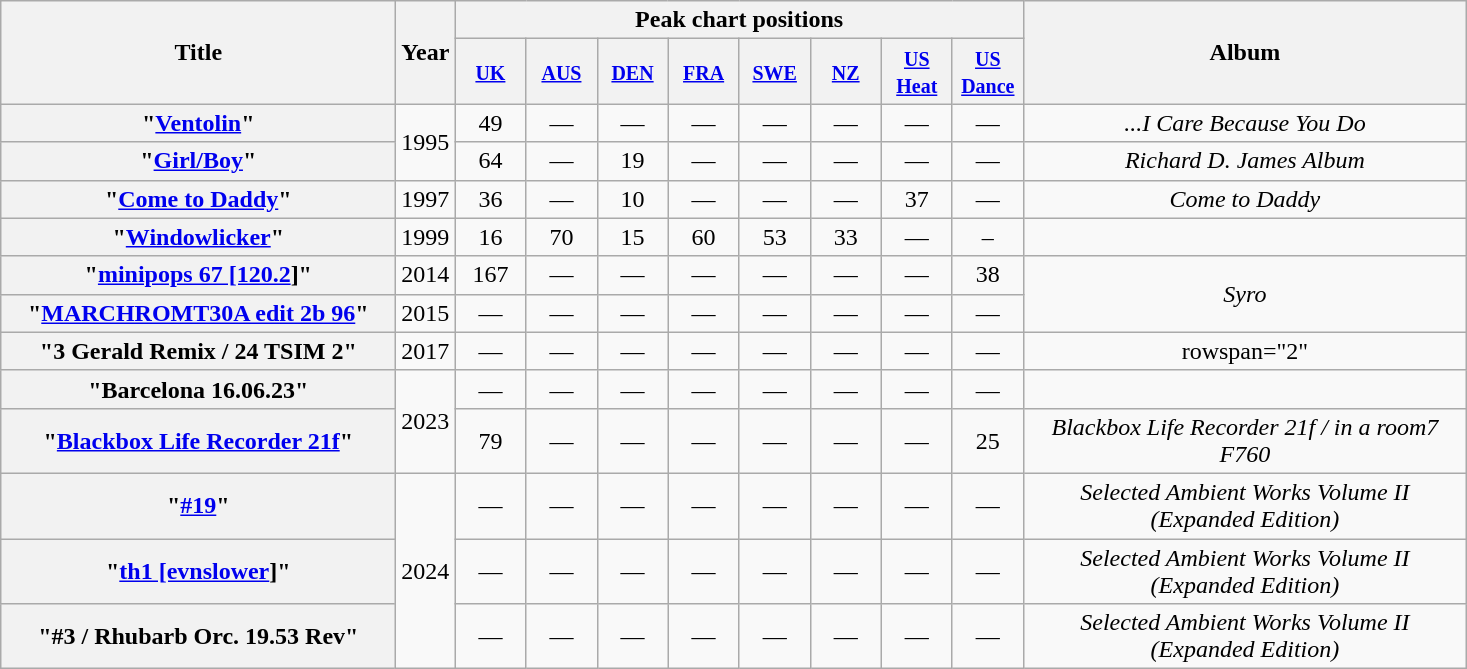<table class="wikitable plainrowheaders" style="text-align:center;">
<tr>
<th scope="col" rowspan="2" style="width:16em">Title</th>
<th scope="col" rowspan="2">Year</th>
<th scope="col" colspan="8">Peak chart positions</th>
<th scope="col" rowspan="2" style="width:18em">Album</th>
</tr>
<tr>
<th scope="col" style="width:2.5em"><small><a href='#'>UK</a></small><br></th>
<th scope="col" style="width:2.5em"><small><a href='#'>AUS</a></small><br></th>
<th scope="col" style="width:2.5em"><small><a href='#'>DEN</a></small><br></th>
<th scope="col" style="width:2.5em"><small><a href='#'>FRA</a></small><br></th>
<th scope="col" style="width:2.5em"><small><a href='#'>SWE</a></small><br></th>
<th scope="col" style="width:2.5em"><small><a href='#'>NZ</a></small><br></th>
<th scope="col" style="width:2.5em"><small><a href='#'>US<br>Heat</a></small><br></th>
<th scope="col" style="width:2.5em"><small><a href='#'>US<br>Dance</a></small><br></th>
</tr>
<tr>
<th scope="row">"<a href='#'>Ventolin</a>"</th>
<td rowspan="2">1995</td>
<td>49</td>
<td>—</td>
<td>—</td>
<td>—</td>
<td>—</td>
<td>—</td>
<td>—</td>
<td>—</td>
<td><em>...I Care Because You Do</em></td>
</tr>
<tr>
<th scope="row">"<a href='#'>Girl/Boy</a>"</th>
<td>64</td>
<td>—</td>
<td>19</td>
<td>—</td>
<td>—</td>
<td>—</td>
<td>—</td>
<td>—</td>
<td><em>Richard D. James Album</em></td>
</tr>
<tr>
<th scope="row">"<a href='#'>Come to Daddy</a>"</th>
<td>1997</td>
<td>36</td>
<td>—</td>
<td>10</td>
<td>—</td>
<td>—</td>
<td>—</td>
<td>37</td>
<td>—</td>
<td><em>Come to Daddy</em></td>
</tr>
<tr>
<th scope="row">"<a href='#'>Windowlicker</a>"</th>
<td>1999</td>
<td>16</td>
<td>70</td>
<td>15</td>
<td>60</td>
<td>53</td>
<td>33</td>
<td>—</td>
<td>–</td>
<td></td>
</tr>
<tr>
<th scope="row">"<a href='#'>minipops 67 [120.2</a>]"</th>
<td>2014</td>
<td>167</td>
<td>—</td>
<td>—</td>
<td>—</td>
<td>—</td>
<td>—</td>
<td>—</td>
<td>38</td>
<td rowspan="2"><em>Syro</em></td>
</tr>
<tr>
<th scope="row">"<a href='#'>MARCHROMT30A edit 2b 96</a>"</th>
<td>2015</td>
<td>—</td>
<td>—</td>
<td>—</td>
<td>—</td>
<td>—</td>
<td>—</td>
<td>—</td>
<td>—</td>
</tr>
<tr>
<th scope="row">"3 Gerald Remix / 24 TSIM 2"</th>
<td>2017</td>
<td>—</td>
<td>—</td>
<td>—</td>
<td>—</td>
<td>—</td>
<td>—</td>
<td>—</td>
<td>—</td>
<td>rowspan="2" </td>
</tr>
<tr>
<th scope="row">"Barcelona 16.06.23"</th>
<td rowspan="2">2023</td>
<td>—</td>
<td>—</td>
<td>—</td>
<td>—</td>
<td>—</td>
<td>—</td>
<td>—</td>
<td>—</td>
</tr>
<tr>
<th scope="row">"<a href='#'>Blackbox Life Recorder 21f</a>"</th>
<td>79</td>
<td>—</td>
<td>—</td>
<td>—</td>
<td>—</td>
<td>—</td>
<td>—</td>
<td>25</td>
<td><em>Blackbox Life Recorder 21f / in a room7 F760</em></td>
</tr>
<tr>
<th scope="row">"<a href='#'>#19</a>"</th>
<td rowspan="3">2024</td>
<td>—</td>
<td>—</td>
<td>—</td>
<td>—</td>
<td>—</td>
<td>—</td>
<td>—</td>
<td>—</td>
<td><em>Selected Ambient Works Volume II (Expanded Edition)</em></td>
</tr>
<tr>
<th scope="row">"<a href='#'>th1 [evnslower</a>]"</th>
<td>—</td>
<td>—</td>
<td>—</td>
<td>—</td>
<td>—</td>
<td>—</td>
<td>—</td>
<td>—</td>
<td><em>Selected Ambient Works Volume II (Expanded Edition)</em></td>
</tr>
<tr>
<th scope="row">"#3 / Rhubarb Orc. 19.53 Rev"</th>
<td>—</td>
<td>—</td>
<td>—</td>
<td>—</td>
<td>—</td>
<td>—</td>
<td>—</td>
<td>—</td>
<td><em>Selected Ambient Works Volume II (Expanded Edition)</em></td>
</tr>
</table>
